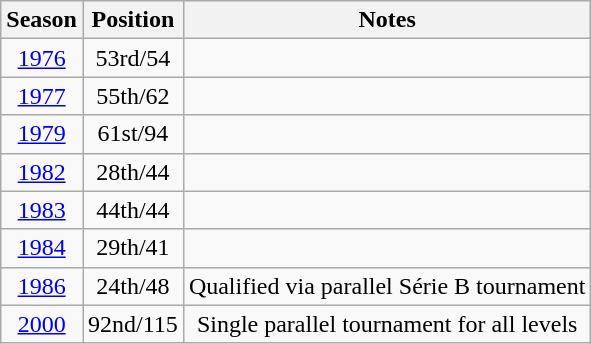<table class="wikitable" style="text-align:center;">
<tr>
<th>Season</th>
<th>Position</th>
<th>Notes</th>
</tr>
<tr>
<td><a href='#'>1976</a></td>
<td>53rd/54</td>
<td></td>
</tr>
<tr>
<td><a href='#'>1977</a></td>
<td>55th/62</td>
<td></td>
</tr>
<tr>
<td><a href='#'>1979</a></td>
<td>61st/94</td>
<td></td>
</tr>
<tr>
<td><a href='#'>1982</a></td>
<td>28th/44</td>
<td></td>
</tr>
<tr>
<td><a href='#'>1983</a></td>
<td>44th/44</td>
<td></td>
</tr>
<tr>
<td><a href='#'>1984</a></td>
<td>29th/41</td>
<td></td>
</tr>
<tr>
<td><a href='#'>1986</a></td>
<td>24th/48</td>
<td>Qualified via parallel Série B tournament</td>
</tr>
<tr>
<td><a href='#'>2000</a></td>
<td>92nd/115</td>
<td>Single parallel tournament for all levels</td>
</tr>
</table>
